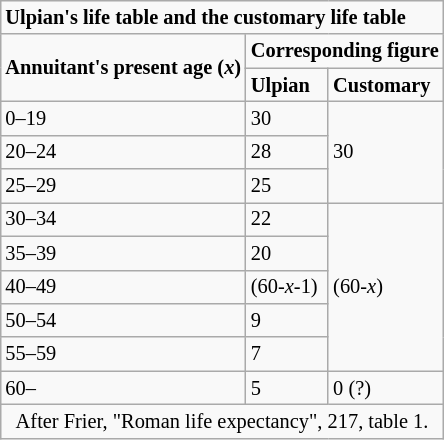<table class="wikitable" style="margin: 1em auto; font-size: 85%;">
<tr>
<td colspan="3"><strong>Ulpian's life table and the customary life table</strong></td>
</tr>
<tr>
<td rowspan = "2"><strong>Annuitant's present age (<em>x</em>)</strong></td>
<td colspan = "2"><strong>Corresponding figure</strong></td>
</tr>
<tr>
<td><strong>Ulpian</strong></td>
<td><strong>Customary</strong></td>
</tr>
<tr>
<td>0–19</td>
<td>30</td>
<td rowspan = "3">30</td>
</tr>
<tr>
<td>20–24</td>
<td>28</td>
</tr>
<tr>
<td>25–29</td>
<td>25</td>
</tr>
<tr>
<td>30–34</td>
<td>22</td>
<td rowspan = "5">(60-<em>x</em>)</td>
</tr>
<tr>
<td>35–39</td>
<td>20</td>
</tr>
<tr>
<td>40–49</td>
<td>(60-<em>x</em>-1)</td>
</tr>
<tr>
<td>50–54</td>
<td>9</td>
</tr>
<tr>
<td>55–59</td>
<td>7</td>
</tr>
<tr>
<td>60–</td>
<td>5</td>
<td>0 (?)</td>
</tr>
<tr>
<td colspan = "7" align="center">After Frier, "Roman life expectancy", 217, table 1.</td>
</tr>
</table>
